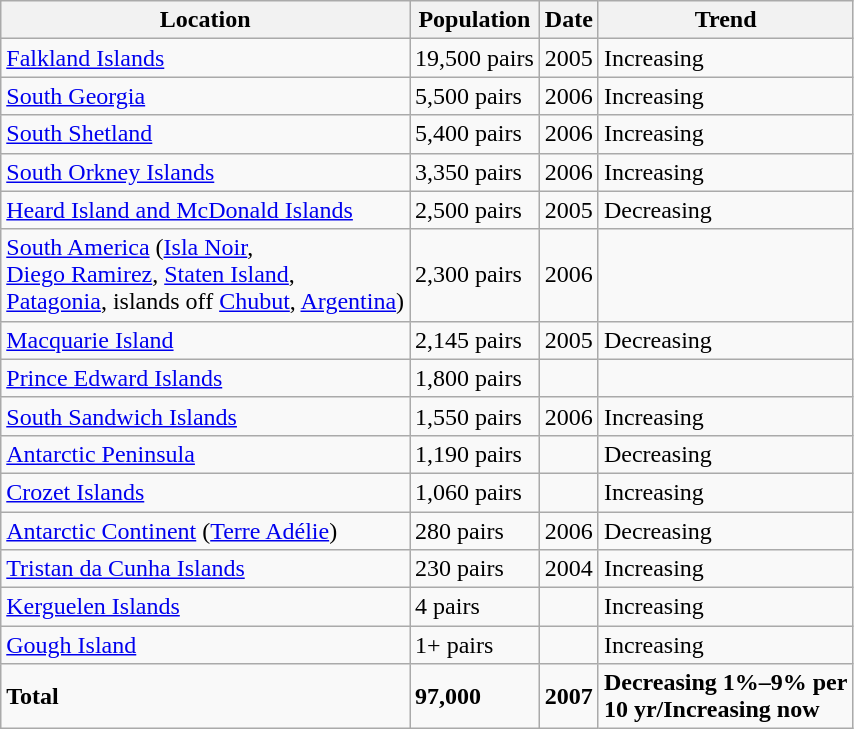<table class="wikitable">
<tr>
<th>Location</th>
<th>Population</th>
<th>Date</th>
<th>Trend</th>
</tr>
<tr>
<td><a href='#'>Falkland Islands</a></td>
<td>19,500 pairs</td>
<td>2005</td>
<td>Increasing</td>
</tr>
<tr>
<td><a href='#'>South Georgia</a></td>
<td>5,500 pairs</td>
<td>2006</td>
<td>Increasing</td>
</tr>
<tr>
<td><a href='#'>South Shetland</a></td>
<td>5,400 pairs</td>
<td>2006</td>
<td>Increasing</td>
</tr>
<tr>
<td><a href='#'>South Orkney Islands</a></td>
<td>3,350 pairs</td>
<td>2006</td>
<td>Increasing</td>
</tr>
<tr>
<td><a href='#'>Heard Island and McDonald Islands</a></td>
<td>2,500 pairs</td>
<td>2005</td>
<td>Decreasing</td>
</tr>
<tr>
<td><a href='#'>South America</a> (<a href='#'>Isla Noir</a>,<br> <a href='#'>Diego Ramirez</a>, <a href='#'>Staten Island</a>,<br> <a href='#'>Patagonia</a>, islands off <a href='#'>Chubut</a>, <a href='#'>Argentina</a>)</td>
<td>2,300 pairs</td>
<td>2006</td>
<td></td>
</tr>
<tr>
<td><a href='#'>Macquarie Island</a></td>
<td>2,145 pairs</td>
<td>2005</td>
<td>Decreasing</td>
</tr>
<tr>
<td><a href='#'>Prince Edward Islands</a></td>
<td>1,800 pairs</td>
<td></td>
<td></td>
</tr>
<tr>
<td><a href='#'>South Sandwich Islands</a></td>
<td>1,550 pairs</td>
<td>2006</td>
<td>Increasing</td>
</tr>
<tr>
<td><a href='#'>Antarctic Peninsula</a></td>
<td>1,190 pairs</td>
<td></td>
<td>Decreasing</td>
</tr>
<tr>
<td><a href='#'>Crozet Islands</a></td>
<td>1,060 pairs</td>
<td></td>
<td>Increasing</td>
</tr>
<tr>
<td><a href='#'>Antarctic Continent</a> (<a href='#'>Terre Adélie</a>)</td>
<td>280 pairs</td>
<td>2006</td>
<td>Decreasing</td>
</tr>
<tr>
<td><a href='#'>Tristan da Cunha Islands</a></td>
<td>230 pairs</td>
<td>2004</td>
<td>Increasing</td>
</tr>
<tr>
<td><a href='#'>Kerguelen Islands</a></td>
<td>4 pairs</td>
<td></td>
<td>Increasing</td>
</tr>
<tr>
<td><a href='#'>Gough Island</a></td>
<td>1+ pairs</td>
<td></td>
<td>Increasing</td>
</tr>
<tr>
<td><strong>Total</strong></td>
<td><strong>97,000</strong></td>
<td><strong>2007</strong></td>
<td><strong>Decreasing 1%–9% per<br> 10 yr/Increasing now</strong></td>
</tr>
</table>
